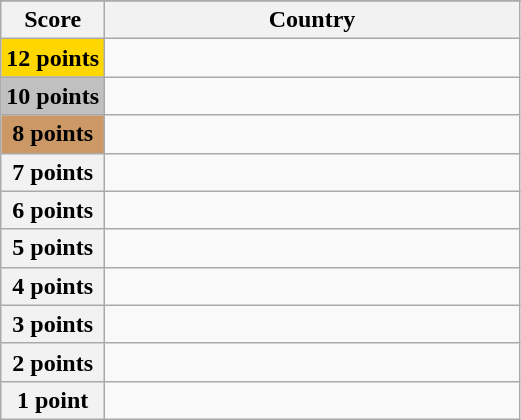<table class="wikitable">
<tr>
</tr>
<tr>
<th scope="col" width="20%">Score</th>
<th scope="col">Country</th>
</tr>
<tr>
<th scope="row" style="background:gold">12 points</th>
<td></td>
</tr>
<tr>
<th scope="row" style="background:silver">10 points</th>
<td></td>
</tr>
<tr>
<th scope="row" style="background:#CC9966">8 points</th>
<td></td>
</tr>
<tr>
<th scope="row">7 points</th>
<td></td>
</tr>
<tr>
<th scope="row">6 points</th>
<td></td>
</tr>
<tr>
<th scope="row">5 points</th>
<td></td>
</tr>
<tr>
<th scope="row">4 points</th>
<td></td>
</tr>
<tr>
<th scope="row">3 points</th>
<td></td>
</tr>
<tr>
<th scope="row">2 points</th>
<td></td>
</tr>
<tr>
<th scope="row">1 point</th>
<td></td>
</tr>
</table>
